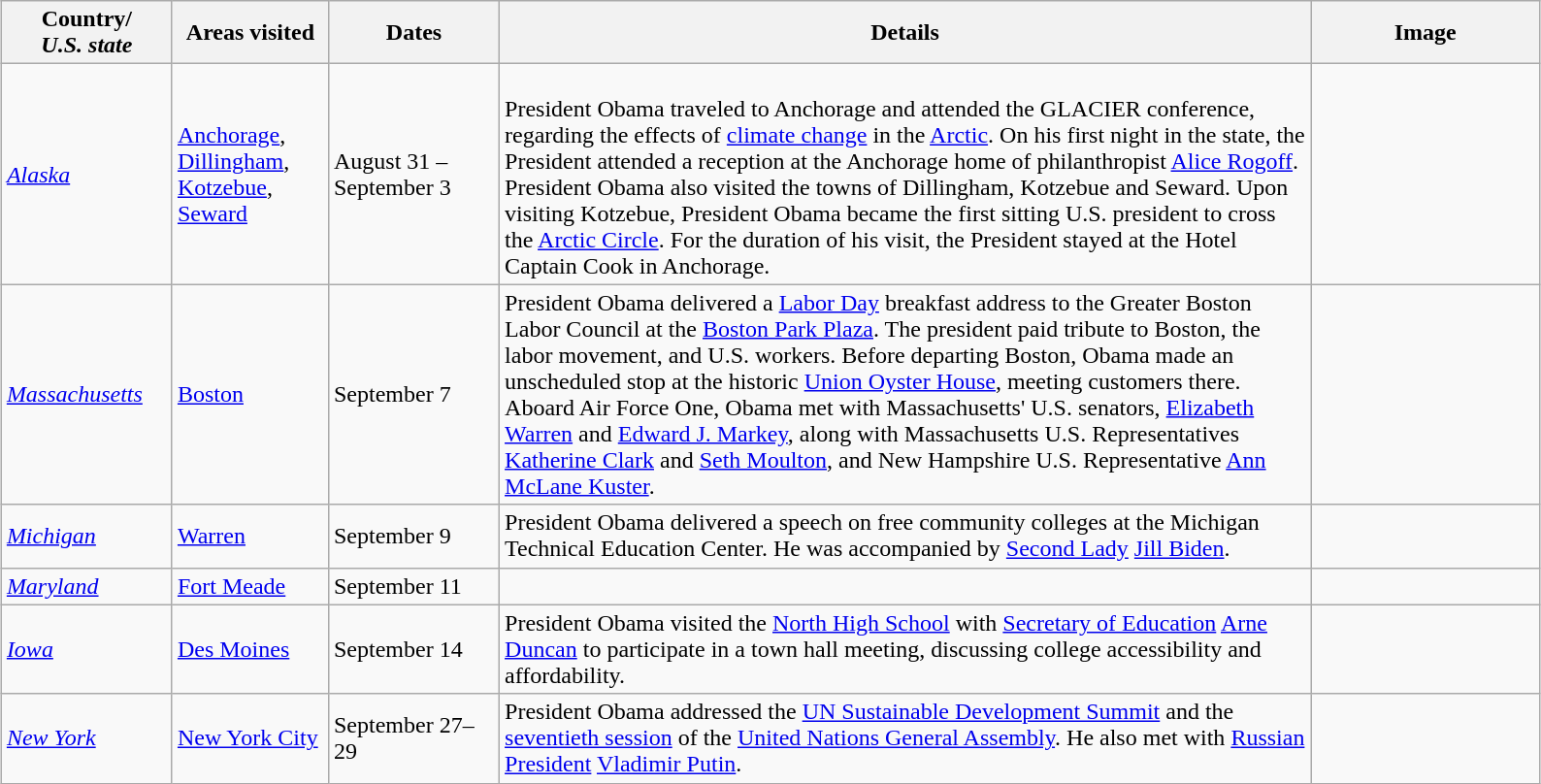<table class="wikitable" style="margin: 1em auto 1em auto">
<tr>
<th width=110>Country/<br><em>U.S. state</em></th>
<th width=100>Areas visited</th>
<th width=110>Dates</th>
<th width=550>Details</th>
<th width=150>Image</th>
</tr>
<tr>
<td> <em><a href='#'>Alaska</a></em></td>
<td><a href='#'>Anchorage</a>,<br><a href='#'>Dillingham</a>,<br><a href='#'>Kotzebue</a>,<br><a href='#'>Seward</a></td>
<td>August 31 – September 3</td>
<td><br>President Obama traveled to Anchorage and attended the GLACIER conference, regarding the effects of <a href='#'>climate change</a> in the <a href='#'>Arctic</a>. On his first night in the state, the President attended a reception at the Anchorage home of philanthropist <a href='#'>Alice Rogoff</a>. President Obama also visited the towns of Dillingham, Kotzebue and Seward. Upon visiting Kotzebue, President Obama became the first sitting U.S. president to cross the <a href='#'>Arctic Circle</a>. For the duration of his visit, the President stayed at the Hotel Captain Cook in Anchorage.</td>
<td></td>
</tr>
<tr>
<td> <em><a href='#'>Massachusetts</a></em></td>
<td><a href='#'>Boston</a></td>
<td>September 7</td>
<td>President Obama delivered a <a href='#'>Labor Day</a> breakfast address to the Greater Boston Labor Council at the <a href='#'>Boston Park Plaza</a>. The president paid tribute to Boston, the labor movement, and U.S. workers. Before departing Boston, Obama made an unscheduled stop at the historic <a href='#'>Union Oyster House</a>, meeting customers there. Aboard Air Force One, Obama met with Massachusetts' U.S. senators, <a href='#'>Elizabeth Warren</a> and <a href='#'>Edward J. Markey</a>, along with Massachusetts U.S. Representatives <a href='#'>Katherine Clark</a> and <a href='#'>Seth Moulton</a>, and New Hampshire U.S. Representative <a href='#'>Ann McLane Kuster</a>.</td>
<td></td>
</tr>
<tr>
<td> <em><a href='#'>Michigan</a></em></td>
<td><a href='#'>Warren</a></td>
<td>September 9</td>
<td>President Obama delivered a speech on free community colleges at the Michigan Technical Education Center. He was accompanied by <a href='#'>Second Lady</a> <a href='#'>Jill Biden</a>.</td>
<td></td>
</tr>
<tr>
<td> <em><a href='#'>Maryland</a></em></td>
<td><a href='#'>Fort Meade</a></td>
<td>September 11</td>
<td></td>
<td></td>
</tr>
<tr>
<td> <em><a href='#'>Iowa</a></em></td>
<td><a href='#'>Des Moines</a></td>
<td>September 14</td>
<td>President Obama visited the <a href='#'>North High School</a> with <a href='#'>Secretary of Education</a> <a href='#'>Arne Duncan</a> to participate in a town hall meeting, discussing college accessibility and affordability.</td>
<td></td>
</tr>
<tr>
<td> <em><a href='#'>New York</a></em></td>
<td><a href='#'>New York City</a></td>
<td>September 27–29</td>
<td>President Obama addressed the <a href='#'>UN Sustainable Development Summit</a> and the <a href='#'>seventieth session</a> of the <a href='#'>United Nations General Assembly</a>. He also met with <a href='#'>Russian</a> <a href='#'>President</a> <a href='#'>Vladimir Putin</a>.</td>
<td></td>
</tr>
</table>
